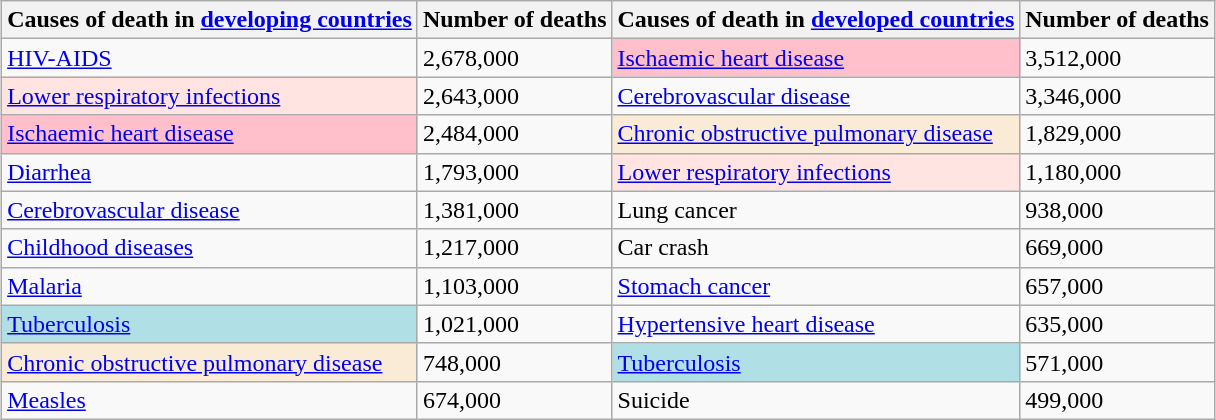<table class="wikitable" style="margin: 1em auto 1em auto">
<tr>
<th>Causes of death in <a href='#'>developing countries</a></th>
<th>Number of deaths</th>
<th>Causes of death in <a href='#'>developed countries</a></th>
<th>Number of deaths</th>
</tr>
<tr>
<td><a href='#'>HIV-AIDS</a></td>
<td>2,678,000</td>
<td style="background:Pink;"><a href='#'>Ischaemic heart disease</a></td>
<td>3,512,000</td>
</tr>
<tr>
<td style="background:MistyRose;"><a href='#'>Lower respiratory infections</a></td>
<td>2,643,000</td>
<td><a href='#'>Cerebrovascular disease</a></td>
<td>3,346,000</td>
</tr>
<tr>
<td style="background:Pink;"><a href='#'>Ischaemic heart disease</a></td>
<td>2,484,000</td>
<td style="background:AntiqueWhite;"><a href='#'>Chronic obstructive pulmonary disease</a></td>
<td>1,829,000</td>
</tr>
<tr>
<td><a href='#'>Diarrhea</a></td>
<td>1,793,000</td>
<td style="background:MistyRose;"><a href='#'>Lower respiratory infections</a></td>
<td>1,180,000</td>
</tr>
<tr>
<td><a href='#'>Cerebrovascular disease</a></td>
<td>1,381,000</td>
<td>Lung cancer</td>
<td>938,000</td>
</tr>
<tr>
<td><a href='#'>Childhood diseases</a></td>
<td>1,217,000</td>
<td>Car crash</td>
<td>669,000</td>
</tr>
<tr>
<td><a href='#'>Malaria</a></td>
<td>1,103,000</td>
<td><a href='#'>Stomach cancer</a></td>
<td>657,000</td>
</tr>
<tr>
<td style="background:PowderBlue;"><a href='#'>Tuberculosis</a></td>
<td>1,021,000</td>
<td><a href='#'>Hypertensive heart disease</a></td>
<td>635,000</td>
</tr>
<tr>
<td style="background:AntiqueWhite;"><a href='#'>Chronic obstructive pulmonary disease</a></td>
<td>748,000</td>
<td style="background:PowderBlue;"><a href='#'>Tuberculosis</a></td>
<td>571,000</td>
</tr>
<tr>
<td><a href='#'>Measles</a></td>
<td>674,000</td>
<td>Suicide</td>
<td>499,000</td>
</tr>
</table>
